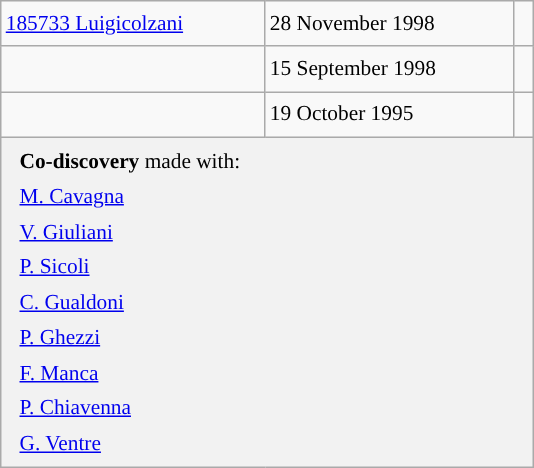<table class="wikitable" style="font-size: 89%; float: left; width: 25em; margin-right: 1em; line-height: 1.65em !important;">
<tr>
<td><a href='#'>185733 Luigicolzani</a></td>
<td>28 November 1998</td>
<td> </td>
</tr>
<tr>
<td></td>
<td>15 September 1998</td>
<td> </td>
</tr>
<tr>
<td></td>
<td>19 October 1995</td>
<td> </td>
</tr>
<tr>
<th colspan=3 style="font-weight: normal; text-align: left; padding: 4px 12px;"><strong>Co-discovery</strong> made with:<br> <a href='#'>M. Cavagna</a><br> <a href='#'>V. Giuliani</a><br> <a href='#'>P. Sicoli</a><br> <a href='#'>C. Gualdoni</a><br> <a href='#'>P. Ghezzi</a><br> <a href='#'>F. Manca</a><br> <a href='#'>P. Chiavenna</a><br> <a href='#'>G. Ventre</a></th>
</tr>
</table>
